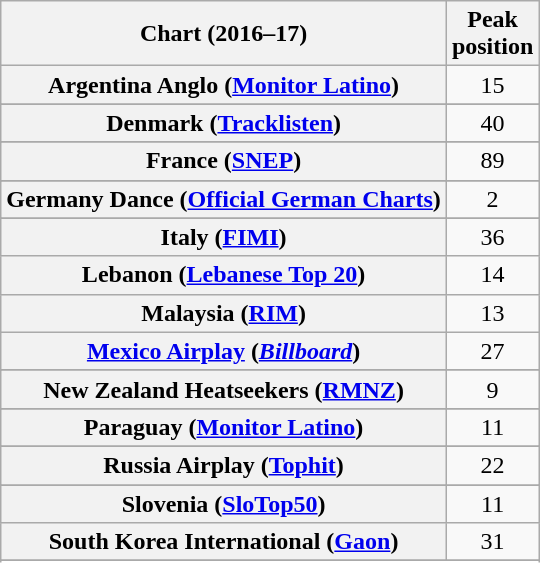<table class="wikitable sortable plainrowheaders" style="text-align:center">
<tr>
<th scope="col">Chart (2016–17)</th>
<th scope="col">Peak<br> position</th>
</tr>
<tr>
<th scope="row">Argentina Anglo (<a href='#'>Monitor Latino</a>)</th>
<td>15</td>
</tr>
<tr>
</tr>
<tr>
</tr>
<tr>
</tr>
<tr>
</tr>
<tr>
</tr>
<tr>
</tr>
<tr>
</tr>
<tr>
<th scope="row">Denmark (<a href='#'>Tracklisten</a>)</th>
<td>40</td>
</tr>
<tr>
</tr>
<tr>
<th scope="row">France (<a href='#'>SNEP</a>)</th>
<td>89</td>
</tr>
<tr>
</tr>
<tr>
<th scope="row">Germany Dance (<a href='#'>Official German Charts</a>)</th>
<td>2</td>
</tr>
<tr>
</tr>
<tr>
</tr>
<tr>
</tr>
<tr>
</tr>
<tr>
<th scope="row">Italy (<a href='#'>FIMI</a>)</th>
<td>36</td>
</tr>
<tr>
<th scope="row">Lebanon (<a href='#'>Lebanese Top 20</a>)</th>
<td>14</td>
</tr>
<tr>
<th scope="row">Malaysia (<a href='#'>RIM</a>)</th>
<td>13</td>
</tr>
<tr>
<th scope="row"><a href='#'>Mexico Airplay</a> (<em><a href='#'>Billboard</a></em>)</th>
<td>27</td>
</tr>
<tr>
</tr>
<tr>
<th scope="row">New Zealand Heatseekers (<a href='#'>RMNZ</a>)</th>
<td>9</td>
</tr>
<tr>
</tr>
<tr>
<th scope="row">Paraguay (<a href='#'>Monitor Latino</a>)</th>
<td>11</td>
</tr>
<tr>
</tr>
<tr>
</tr>
<tr>
<th scope="row">Russia Airplay (<a href='#'>Tophit</a>)</th>
<td>22</td>
</tr>
<tr>
</tr>
<tr>
</tr>
<tr>
</tr>
<tr>
<th scope="row">Slovenia (<a href='#'>SloTop50</a>)</th>
<td>11</td>
</tr>
<tr>
<th scope="row">South Korea International (<a href='#'>Gaon</a>)</th>
<td>31</td>
</tr>
<tr>
</tr>
<tr>
</tr>
<tr>
</tr>
<tr>
</tr>
<tr>
</tr>
<tr>
</tr>
</table>
